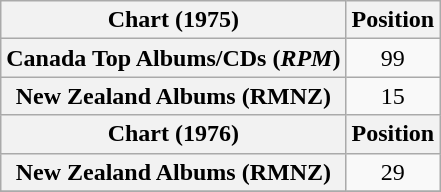<table class="wikitable sortable plainrowheaders" style="text-align:center">
<tr>
<th scope="col">Chart (1975)</th>
<th scope="col">Position</th>
</tr>
<tr>
<th scope="row">Canada Top Albums/CDs (<em>RPM</em>)</th>
<td>99</td>
</tr>
<tr>
<th scope="row">New Zealand Albums (RMNZ)</th>
<td>15</td>
</tr>
<tr>
<th scope="col">Chart (1976)</th>
<th scope="col">Position</th>
</tr>
<tr>
<th scope="row">New Zealand Albums (RMNZ)</th>
<td>29</td>
</tr>
<tr>
</tr>
</table>
